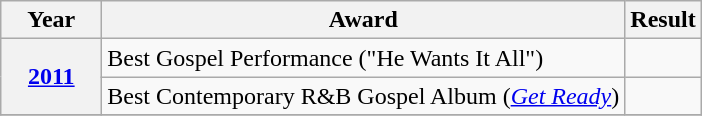<table class="wikitable">
<tr>
<th width="60px">Year</th>
<th>Award</th>
<th>Result</th>
</tr>
<tr>
<th rowspan="2"><a href='#'>2011</a></th>
<td>Best Gospel Performance ("He Wants It All")</td>
<td></td>
</tr>
<tr>
<td>Best Contemporary R&B Gospel Album (<em><a href='#'>Get Ready</a></em>)</td>
<td></td>
</tr>
<tr>
</tr>
</table>
